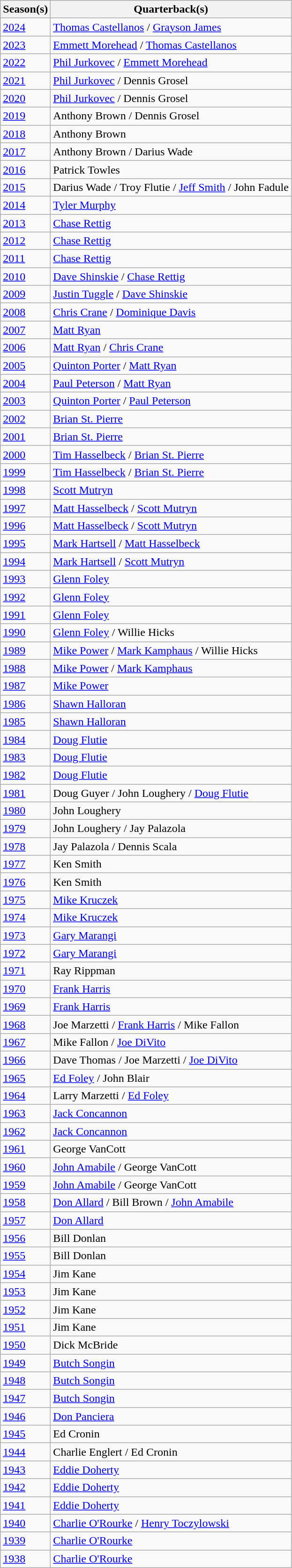<table class="wikitable sortable">
<tr>
<th>Season(s)</th>
<th>Quarterback(s)</th>
</tr>
<tr>
<td align=left><a href='#'>2024</a></td>
<td align=left><a href='#'>Thomas Castellanos</a> / <a href='#'>Grayson James</a></td>
</tr>
<tr>
<td align=left><a href='#'>2023</a></td>
<td align=left><a href='#'>Emmett Morehead</a> / <a href='#'>Thomas Castellanos</a></td>
</tr>
<tr>
<td align=left><a href='#'>2022</a></td>
<td align=left><a href='#'>Phil Jurkovec</a> / <a href='#'>Emmett Morehead</a></td>
</tr>
<tr>
<td align=left><a href='#'>2021</a></td>
<td align=left><a href='#'>Phil Jurkovec</a> / Dennis Grosel</td>
</tr>
<tr>
<td align=left><a href='#'>2020</a></td>
<td align=left><a href='#'>Phil Jurkovec</a> / Dennis Grosel</td>
</tr>
<tr>
<td align=left><a href='#'>2019</a></td>
<td align=left>Anthony Brown / Dennis Grosel</td>
</tr>
<tr>
<td align=left><a href='#'>2018</a></td>
<td align=left>Anthony Brown</td>
</tr>
<tr>
<td align=left><a href='#'>2017</a></td>
<td align=left>Anthony Brown / Darius Wade</td>
</tr>
<tr>
<td align=left><a href='#'>2016</a></td>
<td align=left>Patrick Towles</td>
</tr>
<tr>
<td align=left><a href='#'>2015</a></td>
<td align=left>Darius Wade / Troy Flutie / <a href='#'>Jeff Smith</a> / John Fadule</td>
</tr>
<tr>
<td align=left><a href='#'>2014</a></td>
<td align=left><a href='#'>Tyler Murphy</a></td>
</tr>
<tr>
<td align=left><a href='#'>2013</a></td>
<td align=left><a href='#'>Chase Rettig</a></td>
</tr>
<tr>
<td align=left><a href='#'>2012</a></td>
<td align=left><a href='#'>Chase Rettig</a></td>
</tr>
<tr>
<td align=left><a href='#'>2011</a></td>
<td align=left><a href='#'>Chase Rettig</a></td>
</tr>
<tr>
<td align=left><a href='#'>2010</a></td>
<td align=left><a href='#'>Dave Shinskie</a> / <a href='#'>Chase Rettig</a></td>
</tr>
<tr>
<td align=left><a href='#'>2009</a></td>
<td align=left><a href='#'>Justin Tuggle</a> / <a href='#'>Dave Shinskie</a></td>
</tr>
<tr>
<td align=left><a href='#'>2008</a></td>
<td align=left><a href='#'>Chris Crane</a> / <a href='#'>Dominique Davis</a></td>
</tr>
<tr>
<td align=left><a href='#'>2007</a></td>
<td align=left><a href='#'>Matt Ryan</a></td>
</tr>
<tr>
<td align=left><a href='#'>2006</a></td>
<td align=left><a href='#'>Matt Ryan</a> / <a href='#'>Chris Crane</a></td>
</tr>
<tr>
<td align=left><a href='#'>2005</a></td>
<td align=left><a href='#'>Quinton Porter</a> / <a href='#'>Matt Ryan</a></td>
</tr>
<tr>
<td align=left><a href='#'>2004</a></td>
<td align=left><a href='#'>Paul Peterson</a> / <a href='#'>Matt Ryan</a></td>
</tr>
<tr>
<td align=left><a href='#'>2003</a></td>
<td align=left><a href='#'>Quinton Porter</a> / <a href='#'>Paul Peterson</a></td>
</tr>
<tr>
<td align=left><a href='#'>2002</a></td>
<td align=left><a href='#'>Brian St. Pierre</a></td>
</tr>
<tr>
<td align=left><a href='#'>2001</a></td>
<td align=left><a href='#'>Brian St. Pierre</a></td>
</tr>
<tr>
<td align=left><a href='#'>2000</a></td>
<td align=left><a href='#'>Tim Hasselbeck</a> / <a href='#'>Brian St. Pierre</a></td>
</tr>
<tr>
<td align=left><a href='#'>1999</a></td>
<td align=left><a href='#'>Tim Hasselbeck</a> / <a href='#'>Brian St. Pierre</a></td>
</tr>
<tr>
<td align=left><a href='#'>1998</a></td>
<td align=left><a href='#'>Scott Mutryn</a></td>
</tr>
<tr>
<td align=left><a href='#'>1997</a></td>
<td align=left><a href='#'>Matt Hasselbeck</a> / <a href='#'>Scott Mutryn</a></td>
</tr>
<tr>
<td align=left><a href='#'>1996</a></td>
<td align=left><a href='#'>Matt Hasselbeck</a> / <a href='#'>Scott Mutryn</a></td>
</tr>
<tr>
<td align=left><a href='#'>1995</a></td>
<td align=left><a href='#'>Mark Hartsell</a> / <a href='#'>Matt Hasselbeck</a></td>
</tr>
<tr>
<td align=left><a href='#'>1994</a></td>
<td align=left><a href='#'>Mark Hartsell</a> / <a href='#'>Scott Mutryn</a></td>
</tr>
<tr>
<td align=left><a href='#'>1993</a></td>
<td align=left><a href='#'>Glenn Foley</a></td>
</tr>
<tr>
<td align=left><a href='#'>1992</a></td>
<td align=left><a href='#'>Glenn Foley</a></td>
</tr>
<tr>
<td align=left><a href='#'>1991</a></td>
<td align=left><a href='#'>Glenn Foley</a></td>
</tr>
<tr>
<td align=left><a href='#'>1990</a></td>
<td align=left><a href='#'>Glenn Foley</a> / Willie Hicks</td>
</tr>
<tr>
<td align=left><a href='#'>1989</a></td>
<td align=left><a href='#'>Mike Power</a> / <a href='#'>Mark Kamphaus</a> / Willie Hicks</td>
</tr>
<tr>
<td align=left><a href='#'>1988</a></td>
<td align=left><a href='#'>Mike Power</a> / <a href='#'>Mark Kamphaus</a></td>
</tr>
<tr>
<td align=left><a href='#'>1987</a></td>
<td align=left><a href='#'>Mike Power</a></td>
</tr>
<tr>
<td align=left><a href='#'>1986</a></td>
<td align=left><a href='#'>Shawn Halloran</a></td>
</tr>
<tr>
<td align=left><a href='#'>1985</a></td>
<td align=left><a href='#'>Shawn Halloran</a></td>
</tr>
<tr>
<td align=left><a href='#'>1984</a></td>
<td align=left><a href='#'>Doug Flutie</a></td>
</tr>
<tr>
<td align=left><a href='#'>1983</a></td>
<td align=left><a href='#'>Doug Flutie</a></td>
</tr>
<tr>
<td align=left><a href='#'>1982</a></td>
<td align=left><a href='#'>Doug Flutie</a></td>
</tr>
<tr>
<td align=left><a href='#'>1981</a></td>
<td align=left>Doug Guyer / John Loughery / <a href='#'>Doug Flutie</a></td>
</tr>
<tr>
<td align=left><a href='#'>1980</a></td>
<td align=left>John Loughery</td>
</tr>
<tr>
<td align=left><a href='#'>1979</a></td>
<td align=left>John Loughery / Jay Palazola</td>
</tr>
<tr>
<td align=left><a href='#'>1978</a></td>
<td align=left>Jay Palazola / Dennis Scala</td>
</tr>
<tr>
<td align=left><a href='#'>1977</a></td>
<td align=left>Ken Smith</td>
</tr>
<tr>
<td align=left><a href='#'>1976</a></td>
<td align=left>Ken Smith</td>
</tr>
<tr>
<td align=left><a href='#'>1975</a></td>
<td align=left><a href='#'>Mike Kruczek</a></td>
</tr>
<tr>
<td align=left><a href='#'>1974</a></td>
<td align=left><a href='#'>Mike Kruczek</a></td>
</tr>
<tr>
<td align=left><a href='#'>1973</a></td>
<td align=left><a href='#'>Gary Marangi</a></td>
</tr>
<tr>
<td align=left><a href='#'>1972</a></td>
<td align=left><a href='#'>Gary Marangi</a></td>
</tr>
<tr>
<td align=left><a href='#'>1971</a></td>
<td align=left>Ray Rippman</td>
</tr>
<tr>
<td align=left><a href='#'>1970</a></td>
<td align=left><a href='#'>Frank Harris</a></td>
</tr>
<tr>
<td align=left><a href='#'>1969</a></td>
<td align=left><a href='#'>Frank Harris</a></td>
</tr>
<tr>
<td align=left><a href='#'>1968</a></td>
<td align=left>Joe Marzetti / <a href='#'>Frank Harris</a> / Mike Fallon</td>
</tr>
<tr>
<td align=left><a href='#'>1967</a></td>
<td align=left>Mike Fallon / <a href='#'>Joe DiVito</a></td>
</tr>
<tr>
<td align=left><a href='#'>1966</a></td>
<td align=left>Dave Thomas / Joe Marzetti / <a href='#'>Joe DiVito</a></td>
</tr>
<tr>
<td align=left><a href='#'>1965</a></td>
<td align=left><a href='#'>Ed Foley</a> / John Blair</td>
</tr>
<tr>
<td align=left><a href='#'>1964</a></td>
<td align=left>Larry Marzetti / <a href='#'>Ed Foley</a></td>
</tr>
<tr>
<td align=left><a href='#'>1963</a></td>
<td align=left><a href='#'>Jack Concannon</a></td>
</tr>
<tr>
<td align=left><a href='#'>1962</a></td>
<td align=left><a href='#'>Jack Concannon</a></td>
</tr>
<tr>
<td align=left><a href='#'>1961</a></td>
<td align=left>George VanCott</td>
</tr>
<tr>
<td align=left><a href='#'>1960</a></td>
<td align=left><a href='#'>John Amabile</a> / George VanCott</td>
</tr>
<tr>
<td align=left><a href='#'>1959</a></td>
<td align=left><a href='#'>John Amabile</a> / George VanCott</td>
</tr>
<tr>
<td align=left><a href='#'>1958</a></td>
<td align=left><a href='#'>Don Allard</a> / Bill Brown / <a href='#'>John Amabile</a></td>
</tr>
<tr>
<td align=left><a href='#'>1957</a></td>
<td align=left><a href='#'>Don Allard</a></td>
</tr>
<tr>
<td align=left><a href='#'>1956</a></td>
<td align=left>Bill Donlan</td>
</tr>
<tr>
<td align=left><a href='#'>1955</a></td>
<td align=left>Bill Donlan</td>
</tr>
<tr>
<td align=left><a href='#'>1954</a></td>
<td align=left>Jim Kane</td>
</tr>
<tr>
<td align=left><a href='#'>1953</a></td>
<td align=left>Jim Kane</td>
</tr>
<tr>
<td align=left><a href='#'>1952</a></td>
<td align=left>Jim Kane</td>
</tr>
<tr>
<td align=left><a href='#'>1951</a></td>
<td align=left>Jim Kane</td>
</tr>
<tr>
<td align=left><a href='#'>1950</a></td>
<td align=left>Dick McBride</td>
</tr>
<tr>
<td align=left><a href='#'>1949</a></td>
<td align=left><a href='#'>Butch Songin</a></td>
</tr>
<tr>
<td align=left><a href='#'>1948</a></td>
<td align=left><a href='#'>Butch Songin</a></td>
</tr>
<tr>
<td align=left><a href='#'>1947</a></td>
<td align=left><a href='#'>Butch Songin</a></td>
</tr>
<tr>
<td align=left><a href='#'>1946</a></td>
<td align=left><a href='#'>Don Panciera</a></td>
</tr>
<tr>
<td align=left><a href='#'>1945</a></td>
<td align=left>Ed Cronin</td>
</tr>
<tr>
<td align=left><a href='#'>1944</a></td>
<td align=left>Charlie Englert / Ed Cronin</td>
</tr>
<tr>
<td align=left><a href='#'>1943</a></td>
<td align=left><a href='#'>Eddie Doherty</a></td>
</tr>
<tr>
<td align=left><a href='#'>1942</a></td>
<td align=left><a href='#'>Eddie Doherty</a></td>
</tr>
<tr>
<td align=left><a href='#'>1941</a></td>
<td align=left><a href='#'>Eddie Doherty</a></td>
</tr>
<tr>
<td align=left><a href='#'>1940</a></td>
<td align=left><a href='#'>Charlie O'Rourke</a> / <a href='#'>Henry Toczylowski</a></td>
</tr>
<tr>
<td align=left><a href='#'>1939</a></td>
<td align=left><a href='#'>Charlie O'Rourke</a></td>
</tr>
<tr>
<td align=left><a href='#'>1938</a></td>
<td align=left><a href='#'>Charlie O'Rourke</a></td>
</tr>
</table>
